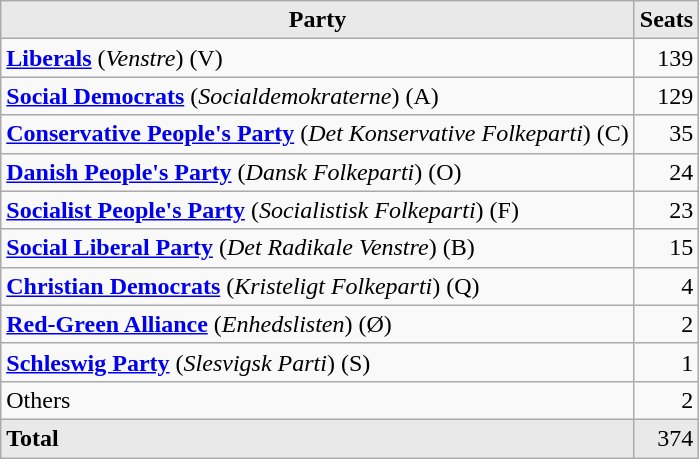<table class="wikitable">
<tr>
<th style="background-color:#E9E9E9">Party</th>
<th style="background-color:#E9E9E9">Seats</th>
</tr>
<tr>
<td><strong><a href='#'>Liberals</a></strong> (<em>Venstre</em>) (V)</td>
<td align="right">139</td>
</tr>
<tr>
<td><strong><a href='#'>Social Democrats</a></strong> (<em>Socialdemokraterne</em>) (A)</td>
<td align="right">129</td>
</tr>
<tr>
<td><strong><a href='#'>Conservative People's Party</a></strong> (<em>Det Konservative Folkeparti</em>) (C)</td>
<td align="right">35</td>
</tr>
<tr>
<td><strong><a href='#'>Danish People's Party</a></strong> (<em>Dansk Folkeparti</em>) (O)</td>
<td align="right">24</td>
</tr>
<tr>
<td><strong><a href='#'>Socialist People's Party</a></strong> (<em>Socialistisk Folkeparti</em>) (F)</td>
<td align="right">23</td>
</tr>
<tr>
<td><strong><a href='#'>Social Liberal Party</a></strong> (<em>Det Radikale Venstre</em>) (B)</td>
<td align="right">15</td>
</tr>
<tr>
<td><strong><a href='#'>Christian Democrats</a></strong> (<em>Kristeligt Folkeparti</em>) (Q)</td>
<td align="right">4</td>
</tr>
<tr>
<td><strong><a href='#'>Red-Green Alliance</a></strong> (<em>Enhedslisten</em>) (Ø)</td>
<td align="right">2</td>
</tr>
<tr>
<td><strong><a href='#'>Schleswig Party</a></strong> (<em>Slesvigsk Parti</em>) (S)</td>
<td align="right">1</td>
</tr>
<tr>
<td>Others</td>
<td align="right">2</td>
</tr>
<tr>
<td style="background-color:#E9E9E9"><strong>Total</strong></td>
<td align="right" style="background-color:#E9E9E9">374</td>
</tr>
</table>
